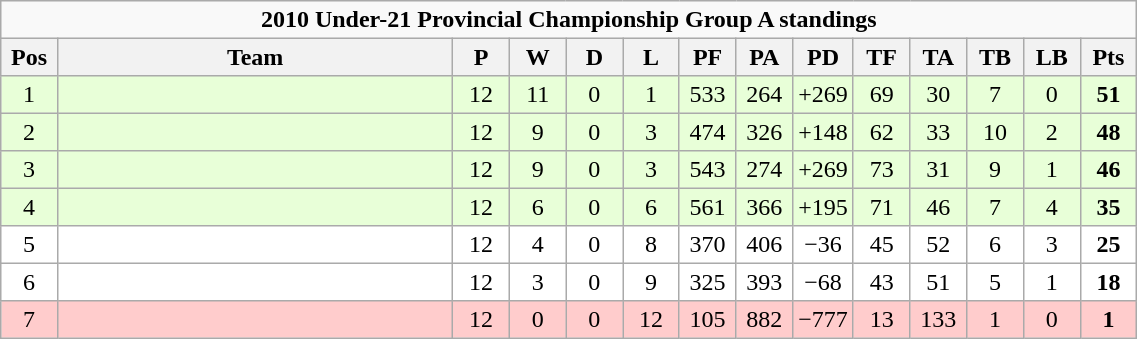<table class="wikitable" style="text-align:center; line-height:110%; font-size:100%; width:60%;">
<tr>
<td colspan="14" cellpadding="0" cellspacing="0"><strong>2010 Under-21 Provincial Championship Group A standings</strong></td>
</tr>
<tr>
<th style="width:5%;">Pos</th>
<th style="width:35%;">Team</th>
<th style="width:5%;">P</th>
<th style="width:5%;">W</th>
<th style="width:5%;">D</th>
<th style="width:5%;">L</th>
<th style="width:5%;">PF</th>
<th style="width:5%;">PA</th>
<th style="width:5%;">PD</th>
<th style="width:5%;">TF</th>
<th style="width:5%;">TA</th>
<th style="width:5%;">TB</th>
<th style="width:5%;">LB</th>
<th style="width:5%;">Pts<br></th>
</tr>
<tr style="background:#E8FFD8;">
<td>1</td>
<td align=left></td>
<td>12</td>
<td>11</td>
<td>0</td>
<td>1</td>
<td>533</td>
<td>264</td>
<td>+269</td>
<td>69</td>
<td>30</td>
<td>7</td>
<td>0</td>
<td><strong>51</strong></td>
</tr>
<tr style="background:#E8FFD8;">
<td>2</td>
<td align=left></td>
<td>12</td>
<td>9</td>
<td>0</td>
<td>3</td>
<td>474</td>
<td>326</td>
<td>+148</td>
<td>62</td>
<td>33</td>
<td>10</td>
<td>2</td>
<td><strong>48</strong></td>
</tr>
<tr style="background:#E8FFD8;">
<td>3</td>
<td align=left></td>
<td>12</td>
<td>9</td>
<td>0</td>
<td>3</td>
<td>543</td>
<td>274</td>
<td>+269</td>
<td>73</td>
<td>31</td>
<td>9</td>
<td>1</td>
<td><strong>46</strong></td>
</tr>
<tr style="background:#E8FFD8;">
<td>4</td>
<td align=left></td>
<td>12</td>
<td>6</td>
<td>0</td>
<td>6</td>
<td>561</td>
<td>366</td>
<td>+195</td>
<td>71</td>
<td>46</td>
<td>7</td>
<td>4</td>
<td><strong>35</strong></td>
</tr>
<tr style="background:#FFFFFF;">
<td>5</td>
<td align=left></td>
<td>12</td>
<td>4</td>
<td>0</td>
<td>8</td>
<td>370</td>
<td>406</td>
<td>−36</td>
<td>45</td>
<td>52</td>
<td>6</td>
<td>3</td>
<td><strong>25</strong></td>
</tr>
<tr style="background:#FFFFFF;">
<td>6</td>
<td align=left></td>
<td>12</td>
<td>3</td>
<td>0</td>
<td>9</td>
<td>325</td>
<td>393</td>
<td>−68</td>
<td>43</td>
<td>51</td>
<td>5</td>
<td>1</td>
<td><strong>18</strong></td>
</tr>
<tr style="background:#FFCCCC;">
<td>7</td>
<td align=left></td>
<td>12</td>
<td>0</td>
<td>0</td>
<td>12</td>
<td>105</td>
<td>882</td>
<td>−777</td>
<td>13</td>
<td>133</td>
<td>1</td>
<td>0</td>
<td><strong>1</strong></td>
</tr>
</table>
